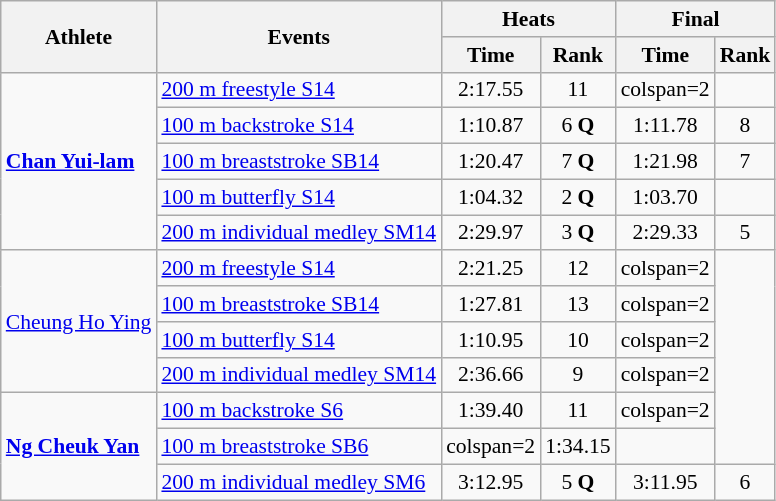<table class=wikitable style="font-size:90%">
<tr>
<th rowspan="2">Athlete</th>
<th rowspan="2">Events</th>
<th colspan="2">Heats</th>
<th colspan="2">Final</th>
</tr>
<tr>
<th>Time</th>
<th>Rank</th>
<th>Time</th>
<th>Rank</th>
</tr>
<tr style="text-align:center">
<td style="text-align:left" rowspan=5><strong><a href='#'>Chan Yui-lam</a></strong></td>
<td style="text-align:left"><a href='#'>200 m freestyle S14</a></td>
<td>2:17.55</td>
<td>11</td>
<td>colspan=2 </td>
</tr>
<tr style="text-align:center">
<td style="text-align:left"><a href='#'>100 m backstroke S14</a></td>
<td>1:10.87</td>
<td>6 <strong>Q</strong></td>
<td>1:11.78</td>
<td>8</td>
</tr>
<tr style="text-align:center">
<td style="text-align:left"><a href='#'>100 m breaststroke SB14</a></td>
<td>1:20.47</td>
<td>7 <strong>Q</strong></td>
<td>1:21.98</td>
<td>7</td>
</tr>
<tr style="text-align:center">
<td style="text-align:left"><a href='#'>100 m butterfly S14</a></td>
<td>1:04.32</td>
<td>2 <strong>Q</strong></td>
<td>1:03.70</td>
<td></td>
</tr>
<tr style="text-align:center">
<td style="text-align:left"><a href='#'>200 m individual medley SM14</a></td>
<td>2:29.97</td>
<td>3 <strong>Q</strong></td>
<td>2:29.33</td>
<td>5</td>
</tr>
<tr style="text-align:center">
<td style="text-align:left" rowspan=4><a href='#'>Cheung Ho Ying</a></td>
<td style="text-align:left"><a href='#'>200 m freestyle S14</a></td>
<td>2:21.25</td>
<td>12</td>
<td>colspan=2 </td>
</tr>
<tr style="text-align:center">
<td style="text-align:left"><a href='#'>100 m breaststroke SB14</a></td>
<td>1:27.81</td>
<td>13</td>
<td>colspan=2 </td>
</tr>
<tr style="text-align:center">
<td style="text-align:left"><a href='#'>100 m butterfly S14</a></td>
<td>1:10.95</td>
<td>10</td>
<td>colspan=2 </td>
</tr>
<tr style="text-align:center">
<td style="text-align:left"><a href='#'>200 m individual medley SM14</a></td>
<td>2:36.66</td>
<td>9</td>
<td>colspan=2 </td>
</tr>
<tr style="text-align:center">
<td style="text-align:left" rowspan=3><strong><a href='#'>Ng Cheuk Yan</a></strong></td>
<td style="text-align:left"><a href='#'>100 m backstroke S6</a></td>
<td>1:39.40</td>
<td>11</td>
<td>colspan=2 </td>
</tr>
<tr style="text-align:center">
<td style="text-align:left"><a href='#'>100 m breaststroke SB6</a></td>
<td>colspan=2 </td>
<td>1:34.15</td>
<td></td>
</tr>
<tr style="text-align:center">
<td style="text-align:left"><a href='#'>200 m individual medley SM6</a></td>
<td>3:12.95</td>
<td>5 <strong>Q</strong></td>
<td>3:11.95</td>
<td>6</td>
</tr>
</table>
